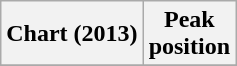<table class="wikitable plainrowheaders">
<tr>
<th>Chart (2013)</th>
<th>Peak<br>position</th>
</tr>
<tr>
</tr>
</table>
